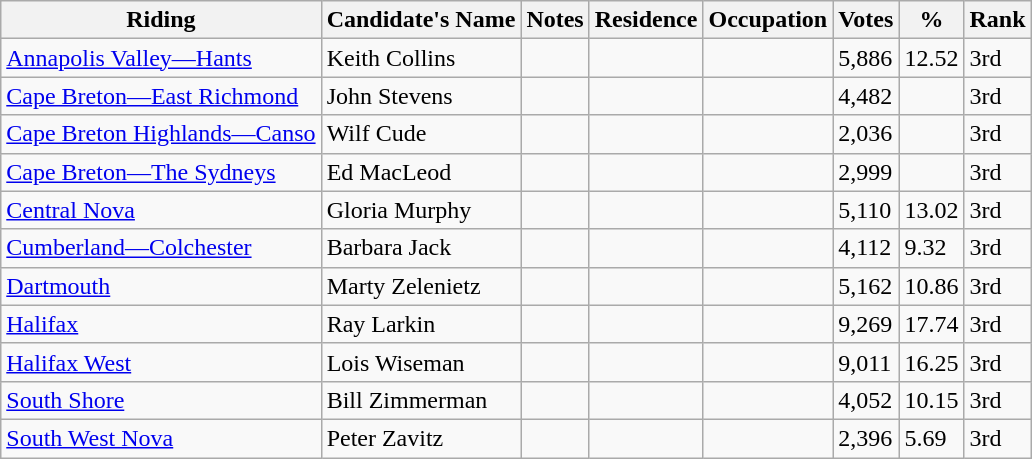<table class="wikitable sortable">
<tr>
<th>Riding<br></th>
<th>Candidate's Name</th>
<th>Notes</th>
<th>Residence</th>
<th>Occupation</th>
<th>Votes</th>
<th>%</th>
<th>Rank</th>
</tr>
<tr>
<td><a href='#'>Annapolis Valley—Hants</a></td>
<td>Keith Collins</td>
<td></td>
<td></td>
<td></td>
<td>5,886</td>
<td>12.52</td>
<td>3rd</td>
</tr>
<tr>
<td><a href='#'>Cape Breton—East Richmond</a></td>
<td>John Stevens</td>
<td></td>
<td></td>
<td></td>
<td>4,482</td>
<td></td>
<td>3rd</td>
</tr>
<tr>
<td><a href='#'>Cape Breton Highlands—Canso</a></td>
<td>Wilf Cude</td>
<td></td>
<td></td>
<td></td>
<td>2,036</td>
<td></td>
<td>3rd</td>
</tr>
<tr>
<td><a href='#'>Cape Breton—The Sydneys</a></td>
<td>Ed MacLeod</td>
<td></td>
<td></td>
<td></td>
<td>2,999</td>
<td></td>
<td>3rd</td>
</tr>
<tr>
<td><a href='#'>Central Nova</a></td>
<td>Gloria Murphy</td>
<td></td>
<td></td>
<td></td>
<td>5,110</td>
<td>13.02</td>
<td>3rd</td>
</tr>
<tr>
<td><a href='#'>Cumberland—Colchester</a></td>
<td>Barbara Jack</td>
<td></td>
<td></td>
<td></td>
<td>4,112</td>
<td>9.32</td>
<td>3rd</td>
</tr>
<tr>
<td><a href='#'>Dartmouth</a></td>
<td>Marty Zelenietz</td>
<td></td>
<td></td>
<td></td>
<td>5,162</td>
<td>10.86</td>
<td>3rd</td>
</tr>
<tr>
<td><a href='#'>Halifax</a></td>
<td>Ray Larkin</td>
<td></td>
<td></td>
<td></td>
<td>9,269</td>
<td>17.74</td>
<td>3rd</td>
</tr>
<tr>
<td><a href='#'>Halifax West</a></td>
<td>Lois Wiseman</td>
<td></td>
<td></td>
<td></td>
<td>9,011</td>
<td>16.25</td>
<td>3rd</td>
</tr>
<tr>
<td><a href='#'>South Shore</a></td>
<td>Bill Zimmerman</td>
<td></td>
<td></td>
<td></td>
<td>4,052</td>
<td>10.15</td>
<td>3rd</td>
</tr>
<tr>
<td><a href='#'>South West Nova</a></td>
<td>Peter Zavitz</td>
<td></td>
<td></td>
<td></td>
<td>2,396</td>
<td>5.69</td>
<td>3rd</td>
</tr>
</table>
